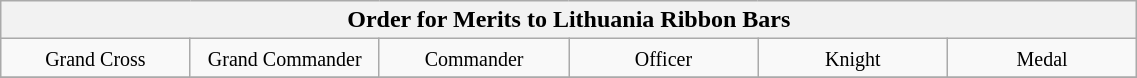<table align=center class=wikitable width=60%>
<tr>
<th colspan=6>Order for Merits to Lithuania Ribbon Bars</th>
</tr>
<tr>
<td width=16.6% valign=top align=center><small>Grand Cross</small></td>
<td width=16.6% valign=top align=center><small>Grand Commander</small></td>
<td width=16.6% valign=top align=center><small>Commander</small></td>
<td width=16.6% valign=top align=center><small>Officer</small></td>
<td width=16.6% valign=top align=center><small>Knight</small></td>
<td width=16.6% valign=top align=center><small>Medal</small></td>
</tr>
<tr>
</tr>
</table>
